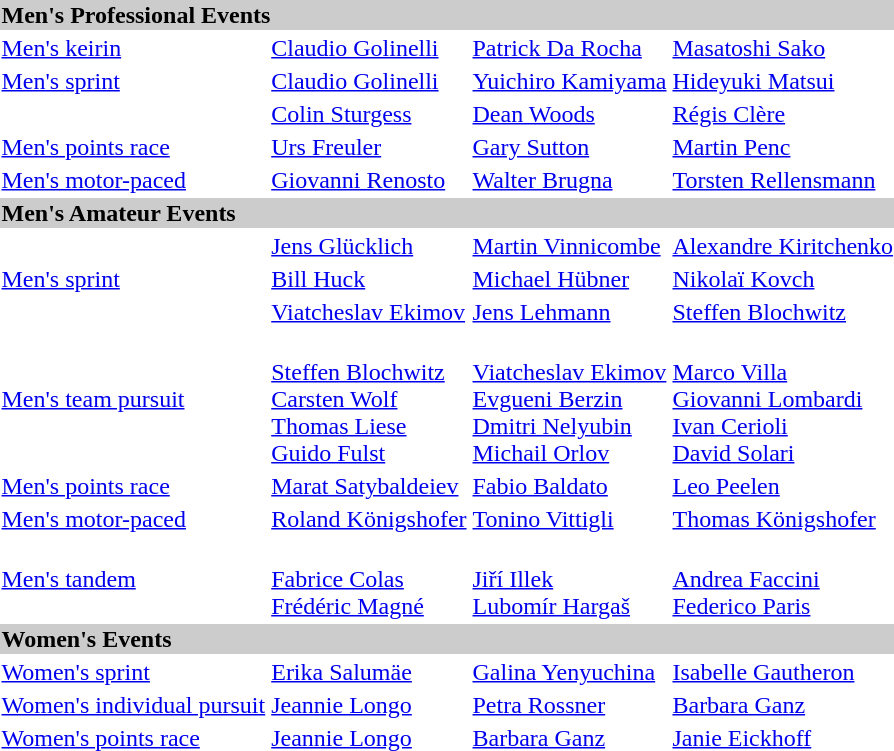<table>
<tr bgcolor="#cccccc">
<td colspan=7><strong>Men's Professional Events</strong></td>
</tr>
<tr>
<td><a href='#'>Men's keirin</a><br></td>
<td><a href='#'>Claudio Golinelli</a><br></td>
<td><a href='#'>Patrick Da Rocha</a><br></td>
<td><a href='#'>Masatoshi Sako</a><br></td>
</tr>
<tr>
<td><a href='#'>Men's sprint</a> <br></td>
<td><a href='#'>Claudio Golinelli</a><br></td>
<td><a href='#'>Yuichiro Kamiyama</a><br></td>
<td><a href='#'>Hideyuki Matsui</a><br></td>
</tr>
<tr>
<td><br></td>
<td><a href='#'>Colin Sturgess</a><br></td>
<td><a href='#'>Dean Woods</a><br></td>
<td><a href='#'>Régis Clère</a><br></td>
</tr>
<tr>
<td><a href='#'>Men's points race</a><br></td>
<td><a href='#'>Urs Freuler</a><br></td>
<td><a href='#'>Gary Sutton</a><br></td>
<td><a href='#'>Martin Penc</a><br></td>
</tr>
<tr>
<td><a href='#'>Men's motor-paced</a><br></td>
<td><a href='#'>Giovanni Renosto</a><br></td>
<td><a href='#'>Walter Brugna</a><br></td>
<td><a href='#'>Torsten Rellensmann</a><br></td>
</tr>
<tr bgcolor="#cccccc">
<td colspan=7><strong>Men's Amateur Events</strong></td>
</tr>
<tr>
<td><br></td>
<td><a href='#'>Jens Glücklich</a><br></td>
<td><a href='#'>Martin Vinnicombe</a><br></td>
<td><a href='#'>Alexandre Kiritchenko</a><br></td>
</tr>
<tr>
<td><a href='#'>Men's sprint</a> <br></td>
<td><a href='#'>Bill Huck</a> <br></td>
<td><a href='#'>Michael Hübner</a> <br></td>
<td><a href='#'>Nikolaï Kovch</a> <br></td>
</tr>
<tr>
<td><br></td>
<td><a href='#'>Viatcheslav Ekimov</a><br></td>
<td><a href='#'>Jens Lehmann</a><br></td>
<td><a href='#'>Steffen Blochwitz</a><br></td>
</tr>
<tr>
<td><a href='#'>Men's team pursuit</a><br></td>
<td> <br> <a href='#'>Steffen Blochwitz</a><br>  <a href='#'>Carsten Wolf</a><br>  <a href='#'>Thomas Liese</a><br>  <a href='#'>Guido Fulst</a></td>
<td> <br><a href='#'>Viatcheslav Ekimov</a><br>  <a href='#'>Evgueni Berzin</a><br>  <a href='#'>Dmitri Nelyubin</a><br>  <a href='#'>Michail Orlov</a></td>
<td> <br> <a href='#'>Marco Villa</a><br>  <a href='#'>Giovanni Lombardi</a><br>  <a href='#'>Ivan Cerioli</a><br>  <a href='#'>David Solari</a></td>
</tr>
<tr>
<td><a href='#'>Men's points race</a><br></td>
<td><a href='#'>Marat Satybaldeiev</a><br></td>
<td><a href='#'>Fabio Baldato</a><br></td>
<td><a href='#'>Leo Peelen</a><br></td>
</tr>
<tr>
<td><a href='#'>Men's motor-paced</a><br></td>
<td><a href='#'>Roland Königshofer</a><br></td>
<td><a href='#'>Tonino Vittigli</a><br></td>
<td><a href='#'>Thomas Königshofer</a><br></td>
</tr>
<tr>
<td><a href='#'>Men's tandem</a><br></td>
<td> <br><a href='#'>Fabrice Colas</a><br> <a href='#'>Frédéric Magné</a></td>
<td> <br><a href='#'>Jiří Illek</a><br> <a href='#'>Lubomír Hargaš</a></td>
<td> <br><a href='#'>Andrea Faccini</a><br> <a href='#'>Federico Paris</a></td>
</tr>
<tr bgcolor="#cccccc">
<td colspan=7><strong>Women's Events</strong></td>
</tr>
<tr>
<td><a href='#'>Women's sprint</a> <br></td>
<td><a href='#'>Erika Salumäe</a><br></td>
<td><a href='#'>Galina Yenyuchina</a><br></td>
<td><a href='#'>Isabelle Gautheron</a><br></td>
</tr>
<tr>
<td><a href='#'>Women's individual pursuit</a><br></td>
<td><a href='#'>Jeannie Longo</a><br></td>
<td><a href='#'>Petra Rossner</a><br></td>
<td><a href='#'>Barbara Ganz</a><br></td>
</tr>
<tr>
<td><a href='#'>Women's points race</a><br></td>
<td><a href='#'>Jeannie Longo</a><br></td>
<td><a href='#'>Barbara Ganz</a><br></td>
<td><a href='#'>Janie Eickhoff</a><br></td>
</tr>
</table>
